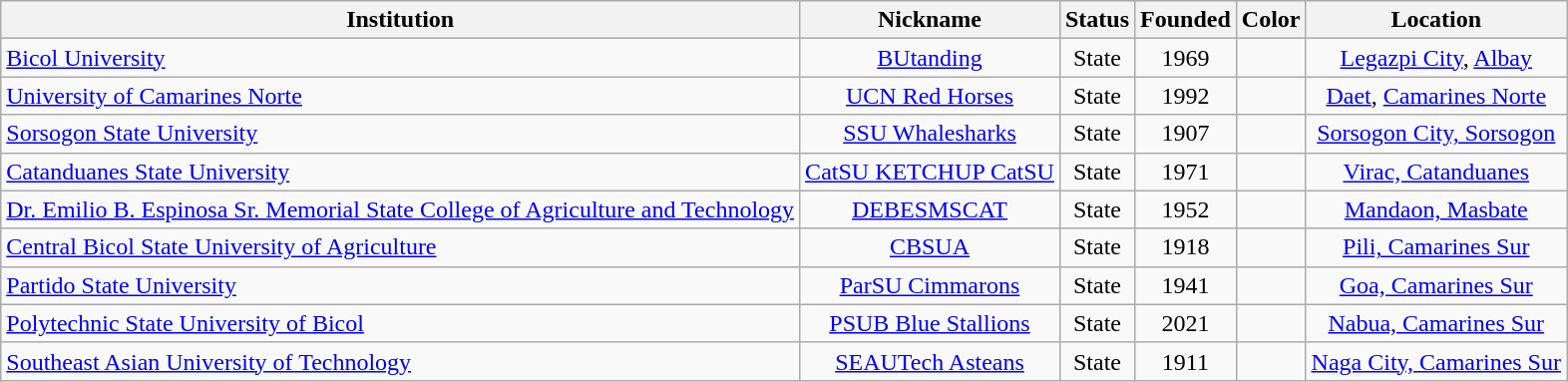<table class="wikitable sortable">
<tr>
<th>Institution</th>
<th>Nickname</th>
<th>Status</th>
<th>Founded</th>
<th>Color</th>
<th>Location</th>
</tr>
<tr>
<td><a href='#'>Bicol University</a></td>
<td align="center"><a href='#'>BUtanding</a></td>
<td align="center">State</td>
<td align="center">1969</td>
<td align="center"></td>
<td align="center"><a href='#'>Legazpi City</a>, <a href='#'>Albay</a></td>
</tr>
<tr>
<td><a href='#'>University of Camarines Norte</a></td>
<td align="center"><a href='#'>UCN Red Horses</a></td>
<td align="center">State</td>
<td align="center">1992</td>
<td align="center"></td>
<td align="center"><a href='#'>Daet</a>, <a href='#'>Camarines Norte</a></td>
</tr>
<tr>
<td><a href='#'>Sorsogon State University</a></td>
<td align="center"><a href='#'>SSU Whalesharks</a></td>
<td align="center">State</td>
<td align="center">1907</td>
<td align="center"></td>
<td align="center"><a href='#'>Sorsogon City, Sorsogon</a></td>
</tr>
<tr>
<td><a href='#'>Catanduanes State University</a></td>
<td align="center"><a href='#'>CatSU KETCHUP CatSU</a></td>
<td align="center">State</td>
<td align="center">1971</td>
<td align="center"></td>
<td align="center"><a href='#'>Virac, Catanduanes</a></td>
</tr>
<tr>
<td><a href='#'>Dr. Emilio B. Espinosa Sr. Memorial State College of Agriculture and Technology</a></td>
<td align="center"><a href='#'>DEBESMSCAT</a></td>
<td align="center">State</td>
<td align="center">1952</td>
<td align="center"></td>
<td align="center"><a href='#'>Mandaon, Masbate</a></td>
</tr>
<tr>
<td><a href='#'>Central Bicol State University of Agriculture</a></td>
<td align="center"><a href='#'>CBSUA</a></td>
<td align="center">State</td>
<td align="center">1918</td>
<td align="center"></td>
<td align="center"><a href='#'>Pili, Camarines Sur</a></td>
</tr>
<tr>
<td><a href='#'>Partido State University</a></td>
<td align="center"><a href='#'>ParSU Cimmarons</a></td>
<td align="center">State</td>
<td align="center">1941</td>
<td align="center"></td>
<td align="center"><a href='#'>Goa, Camarines Sur</a></td>
</tr>
<tr>
<td><a href='#'>Polytechnic State University of Bicol</a></td>
<td align="center"><a href='#'>PSUB Blue Stallions</a></td>
<td align="center">State</td>
<td align="center">2021</td>
<td align="center"> </td>
<td align="center"><a href='#'>Nabua, Camarines Sur</a></td>
</tr>
<tr>
<td><a href='#'>Southeast Asian University of Technology</a></td>
<td align="center"><a href='#'>SEAUTech Asteans</a></td>
<td align="center">State</td>
<td align="center">1911</td>
<td align="center"></td>
<td align="center"><a href='#'>Naga City, Camarines Sur</a></td>
</tr>
</table>
